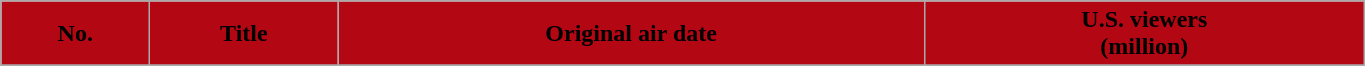<table class="wikitable plainrowheaders" width="72%">
<tr>
<th scope="col" style="background-color: #B30713;">No.</th>
<th scope="col" style="background-color: #B30713;">Title</th>
<th scope="col" style="background-color: #B30713;">Original air date</th>
<th scope="col" style="background-color: #B30713;">U.S. viewers<br>(million)</th>
</tr>
<tr>
</tr>
</table>
